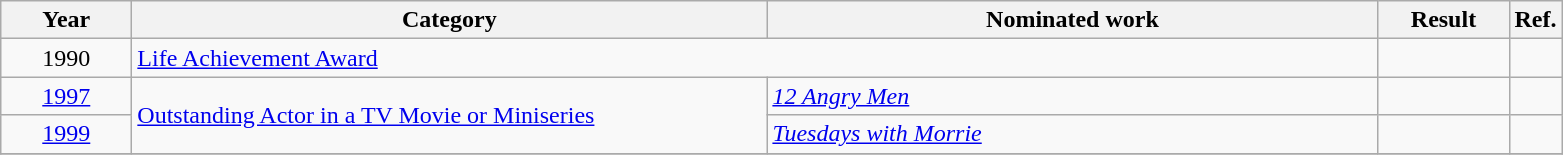<table class=wikitable>
<tr>
<th scope="col" style="width:5em;">Year</th>
<th scope="col" style="width:26em;">Category</th>
<th scope="col" style="width:25em;">Nominated work</th>
<th scope="col" style="width:5em;">Result</th>
<th>Ref.</th>
</tr>
<tr>
<td style="text-align:center;">1990</td>
<td colspan=2><a href='#'>Life Achievement Award</a></td>
<td></td>
<td></td>
</tr>
<tr>
<td style="text-align:center;"><a href='#'>1997</a></td>
<td rowspan="2"><a href='#'>Outstanding Actor in a TV Movie or Miniseries</a></td>
<td><em><a href='#'>12 Angry Men</a></em></td>
<td></td>
<td></td>
</tr>
<tr>
<td style="text-align:center;"><a href='#'>1999</a></td>
<td><em><a href='#'>Tuesdays with Morrie</a></em></td>
<td></td>
<td></td>
</tr>
<tr>
</tr>
</table>
